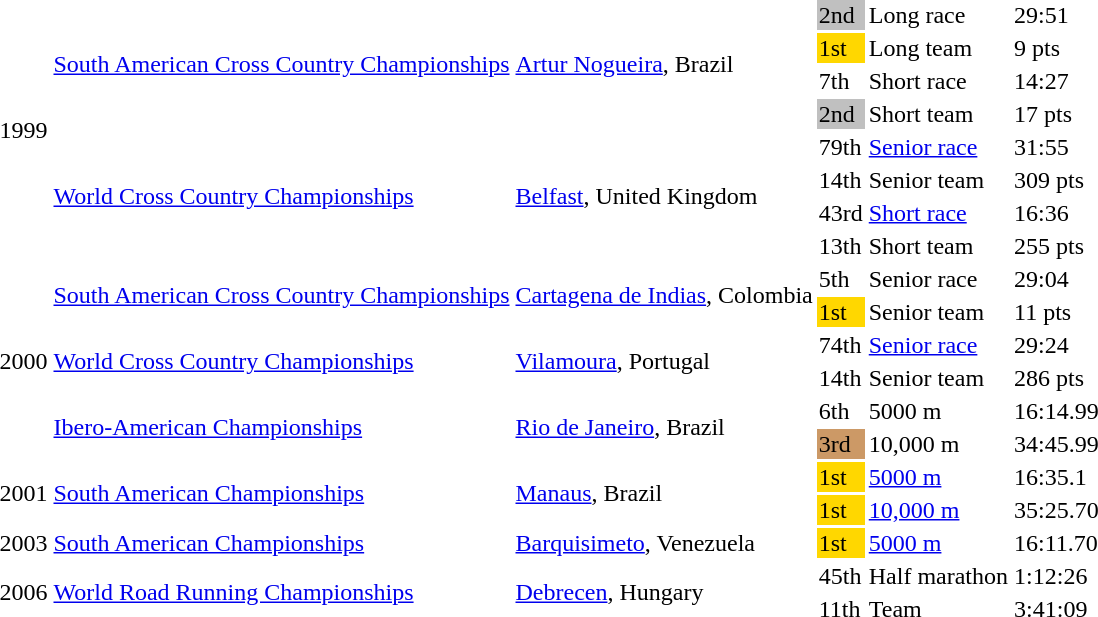<table>
<tr>
<td rowspan=8>1999</td>
<td rowspan=4><a href='#'>South American Cross Country Championships</a></td>
<td rowspan=4><a href='#'>Artur Nogueira</a>, Brazil</td>
<td bgcolor=silver>2nd</td>
<td>Long race</td>
<td>29:51</td>
</tr>
<tr>
<td bgcolor=gold>1st</td>
<td>Long team</td>
<td>9 pts</td>
</tr>
<tr>
<td>7th</td>
<td>Short race</td>
<td>14:27</td>
</tr>
<tr>
<td bgcolor=silver>2nd</td>
<td>Short team</td>
<td>17 pts</td>
</tr>
<tr>
<td rowspan=4><a href='#'>World Cross Country Championships</a></td>
<td rowspan=4><a href='#'>Belfast</a>, United Kingdom</td>
<td>79th</td>
<td><a href='#'>Senior race</a></td>
<td>31:55</td>
</tr>
<tr>
<td>14th</td>
<td>Senior team</td>
<td>309 pts</td>
</tr>
<tr>
<td>43rd</td>
<td><a href='#'>Short race</a></td>
<td>16:36</td>
</tr>
<tr>
<td>13th</td>
<td>Short team</td>
<td>255 pts</td>
</tr>
<tr>
<td rowspan=6>2000</td>
<td rowspan=2><a href='#'>South American Cross Country Championships</a></td>
<td rowspan=2><a href='#'>Cartagena de Indias</a>, Colombia</td>
<td>5th</td>
<td>Senior race</td>
<td>29:04</td>
</tr>
<tr>
<td bgcolor=gold>1st</td>
<td>Senior team</td>
<td>11 pts</td>
</tr>
<tr>
<td rowspan=2><a href='#'>World Cross Country Championships</a></td>
<td rowspan=2><a href='#'>Vilamoura</a>, Portugal</td>
<td>74th</td>
<td><a href='#'>Senior race</a></td>
<td>29:24</td>
</tr>
<tr>
<td>14th</td>
<td>Senior team</td>
<td>286 pts</td>
</tr>
<tr>
<td rowspan=2><a href='#'>Ibero-American Championships</a></td>
<td rowspan=2><a href='#'>Rio de Janeiro</a>, Brazil</td>
<td>6th</td>
<td>5000 m</td>
<td>16:14.99</td>
</tr>
<tr>
<td bgcolor=cc9966>3rd</td>
<td>10,000 m</td>
<td>34:45.99</td>
</tr>
<tr>
<td rowspan=2>2001</td>
<td rowspan=2><a href='#'>South American Championships</a></td>
<td rowspan=2><a href='#'>Manaus</a>, Brazil</td>
<td bgcolor=gold>1st</td>
<td><a href='#'>5000 m</a></td>
<td>16:35.1</td>
</tr>
<tr>
<td bgcolor=gold>1st</td>
<td><a href='#'>10,000 m</a></td>
<td>35:25.70</td>
</tr>
<tr>
<td>2003</td>
<td><a href='#'>South American Championships</a></td>
<td><a href='#'>Barquisimeto</a>, Venezuela</td>
<td bgcolor=gold>1st</td>
<td><a href='#'>5000 m</a></td>
<td>16:11.70</td>
</tr>
<tr>
<td rowspan=2>2006</td>
<td rowspan=2><a href='#'>World Road Running Championships</a></td>
<td rowspan=2><a href='#'>Debrecen</a>, Hungary</td>
<td>45th</td>
<td>Half marathon</td>
<td>1:12:26</td>
</tr>
<tr>
<td>11th</td>
<td>Team</td>
<td>3:41:09</td>
</tr>
</table>
